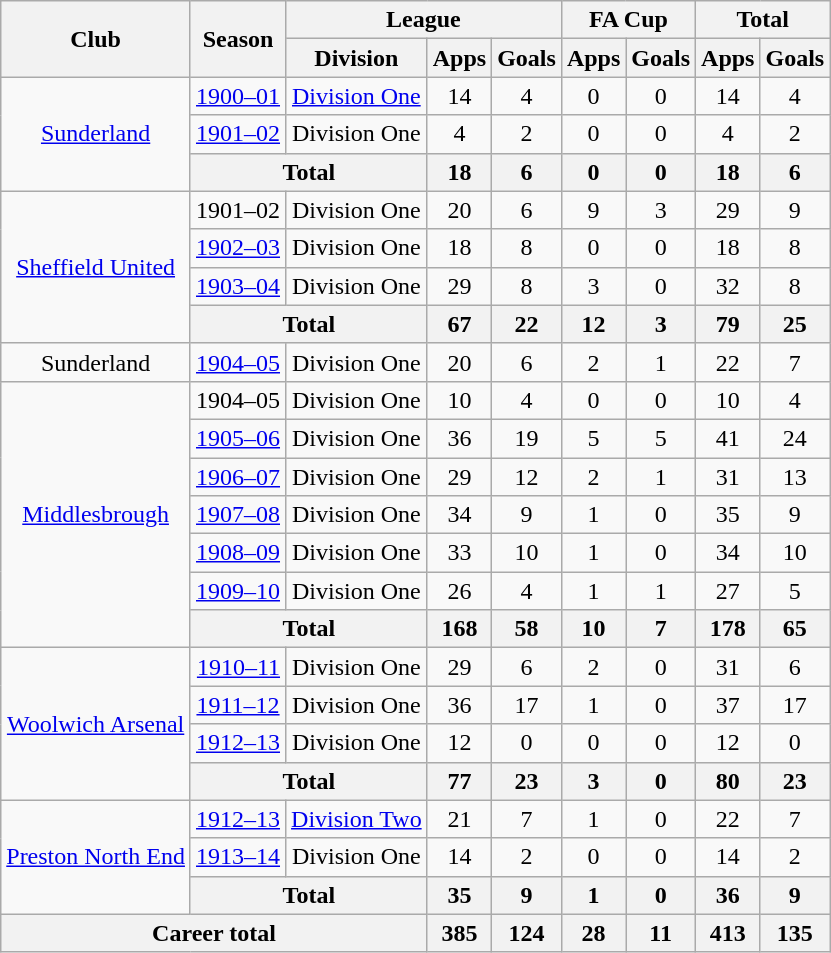<table class=wikitable style=text-align:center>
<tr>
<th rowspan="2">Club</th>
<th rowspan="2">Season</th>
<th colspan=3>League</th>
<th colspan=2>FA Cup</th>
<th colspan=2>Total</th>
</tr>
<tr>
<th>Division</th>
<th>Apps</th>
<th>Goals</th>
<th>Apps</th>
<th>Goals</th>
<th>Apps</th>
<th>Goals</th>
</tr>
<tr>
<td rowspan="3"><a href='#'>Sunderland</a></td>
<td><a href='#'>1900–01</a></td>
<td><a href='#'>Division One</a></td>
<td>14</td>
<td>4</td>
<td>0</td>
<td>0</td>
<td>14</td>
<td>4</td>
</tr>
<tr>
<td><a href='#'>1901–02</a></td>
<td>Division One</td>
<td>4</td>
<td>2</td>
<td>0</td>
<td>0</td>
<td>4</td>
<td>2</td>
</tr>
<tr>
<th colspan="2">Total</th>
<th>18</th>
<th>6</th>
<th>0</th>
<th>0</th>
<th>18</th>
<th>6</th>
</tr>
<tr>
<td rowspan="4"><a href='#'>Sheffield United</a></td>
<td>1901–02</td>
<td>Division One</td>
<td>20</td>
<td>6</td>
<td>9</td>
<td>3</td>
<td>29</td>
<td>9</td>
</tr>
<tr>
<td><a href='#'>1902–03</a></td>
<td>Division One</td>
<td>18</td>
<td>8</td>
<td>0</td>
<td>0</td>
<td>18</td>
<td>8</td>
</tr>
<tr>
<td><a href='#'>1903–04</a></td>
<td>Division One</td>
<td>29</td>
<td>8</td>
<td>3</td>
<td>0</td>
<td>32</td>
<td>8</td>
</tr>
<tr>
<th colspan="2" align="right">Total</th>
<th>67</th>
<th>22</th>
<th>12</th>
<th>3</th>
<th>79</th>
<th>25</th>
</tr>
<tr>
<td>Sunderland</td>
<td><a href='#'>1904–05</a></td>
<td>Division One</td>
<td>20</td>
<td>6</td>
<td>2</td>
<td>1</td>
<td>22</td>
<td>7</td>
</tr>
<tr>
<td rowspan="7"><a href='#'>Middlesbrough</a></td>
<td>1904–05</td>
<td>Division One</td>
<td>10</td>
<td>4</td>
<td>0</td>
<td>0</td>
<td>10</td>
<td>4</td>
</tr>
<tr>
<td><a href='#'>1905–06</a></td>
<td>Division One</td>
<td>36</td>
<td>19</td>
<td>5</td>
<td>5</td>
<td>41</td>
<td>24</td>
</tr>
<tr>
<td><a href='#'>1906–07</a></td>
<td>Division One</td>
<td>29</td>
<td>12</td>
<td>2</td>
<td>1</td>
<td>31</td>
<td>13</td>
</tr>
<tr>
<td><a href='#'>1907–08</a></td>
<td>Division One</td>
<td>34</td>
<td>9</td>
<td>1</td>
<td>0</td>
<td>35</td>
<td>9</td>
</tr>
<tr>
<td><a href='#'>1908–09</a></td>
<td>Division One</td>
<td>33</td>
<td>10</td>
<td>1</td>
<td>0</td>
<td>34</td>
<td>10</td>
</tr>
<tr>
<td><a href='#'>1909–10</a></td>
<td>Division One</td>
<td>26</td>
<td>4</td>
<td>1</td>
<td>1</td>
<td>27</td>
<td>5</td>
</tr>
<tr>
<th colspan="2" align="right">Total</th>
<th>168</th>
<th>58</th>
<th>10</th>
<th>7</th>
<th>178</th>
<th>65</th>
</tr>
<tr>
<td rowspan="4"><a href='#'>Woolwich Arsenal</a></td>
<td align="right"><a href='#'>1910–11</a></td>
<td>Division One</td>
<td>29</td>
<td>6</td>
<td>2</td>
<td>0</td>
<td>31</td>
<td>6</td>
</tr>
<tr>
<td><a href='#'>1911–12</a></td>
<td>Division One</td>
<td>36</td>
<td>17</td>
<td>1</td>
<td>0</td>
<td>37</td>
<td>17</td>
</tr>
<tr>
<td><a href='#'>1912–13</a></td>
<td>Division One</td>
<td>12</td>
<td>0</td>
<td>0</td>
<td>0</td>
<td>12</td>
<td>0</td>
</tr>
<tr>
<th colspan="2">Total</th>
<th>77</th>
<th>23</th>
<th>3</th>
<th>0</th>
<th>80</th>
<th>23</th>
</tr>
<tr>
<td rowspan="3"><a href='#'>Preston North End</a></td>
<td><a href='#'>1912–13</a></td>
<td><a href='#'>Division Two</a></td>
<td>21</td>
<td>7</td>
<td>1</td>
<td>0</td>
<td>22</td>
<td>7</td>
</tr>
<tr>
<td><a href='#'>1913–14</a></td>
<td>Division One</td>
<td>14</td>
<td>2</td>
<td>0</td>
<td>0</td>
<td>14</td>
<td>2</td>
</tr>
<tr>
<th colspan="2">Total</th>
<th>35</th>
<th>9</th>
<th>1</th>
<th>0</th>
<th>36</th>
<th>9</th>
</tr>
<tr>
<th colspan="3">Career total</th>
<th>385</th>
<th>124</th>
<th>28</th>
<th>11</th>
<th>413</th>
<th>135</th>
</tr>
</table>
